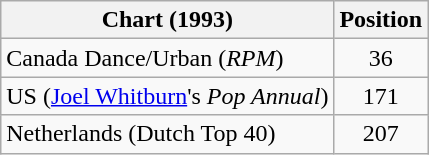<table class="wikitable">
<tr>
<th>Chart (1993)</th>
<th>Position</th>
</tr>
<tr>
<td>Canada Dance/Urban (<em>RPM</em>)</td>
<td align="center">36</td>
</tr>
<tr>
<td>US (<a href='#'>Joel Whitburn</a>'s <em>Pop Annual</em>)</td>
<td style="text-align:center;">171</td>
</tr>
<tr>
<td>Netherlands (Dutch Top 40)</td>
<td align="center">207</td>
</tr>
</table>
